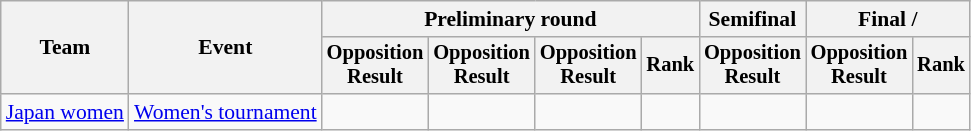<table class=wikitable style=font-size:90%;text-align:center>
<tr>
<th rowspan=2>Team</th>
<th rowspan=2>Event</th>
<th colspan=4>Preliminary round</th>
<th>Semifinal</th>
<th colspan=2>Final / </th>
</tr>
<tr style=font-size:95%>
<th>Opposition<br>Result</th>
<th>Opposition<br>Result</th>
<th>Opposition<br>Result</th>
<th>Rank</th>
<th>Opposition<br>Result</th>
<th>Opposition<br>Result</th>
<th>Rank</th>
</tr>
<tr>
<td align=left><a href='#'>Japan women</a></td>
<td align=left><a href='#'>Women's tournament</a></td>
<td></td>
<td></td>
<td></td>
<td></td>
<td></td>
<td></td>
<td></td>
</tr>
</table>
